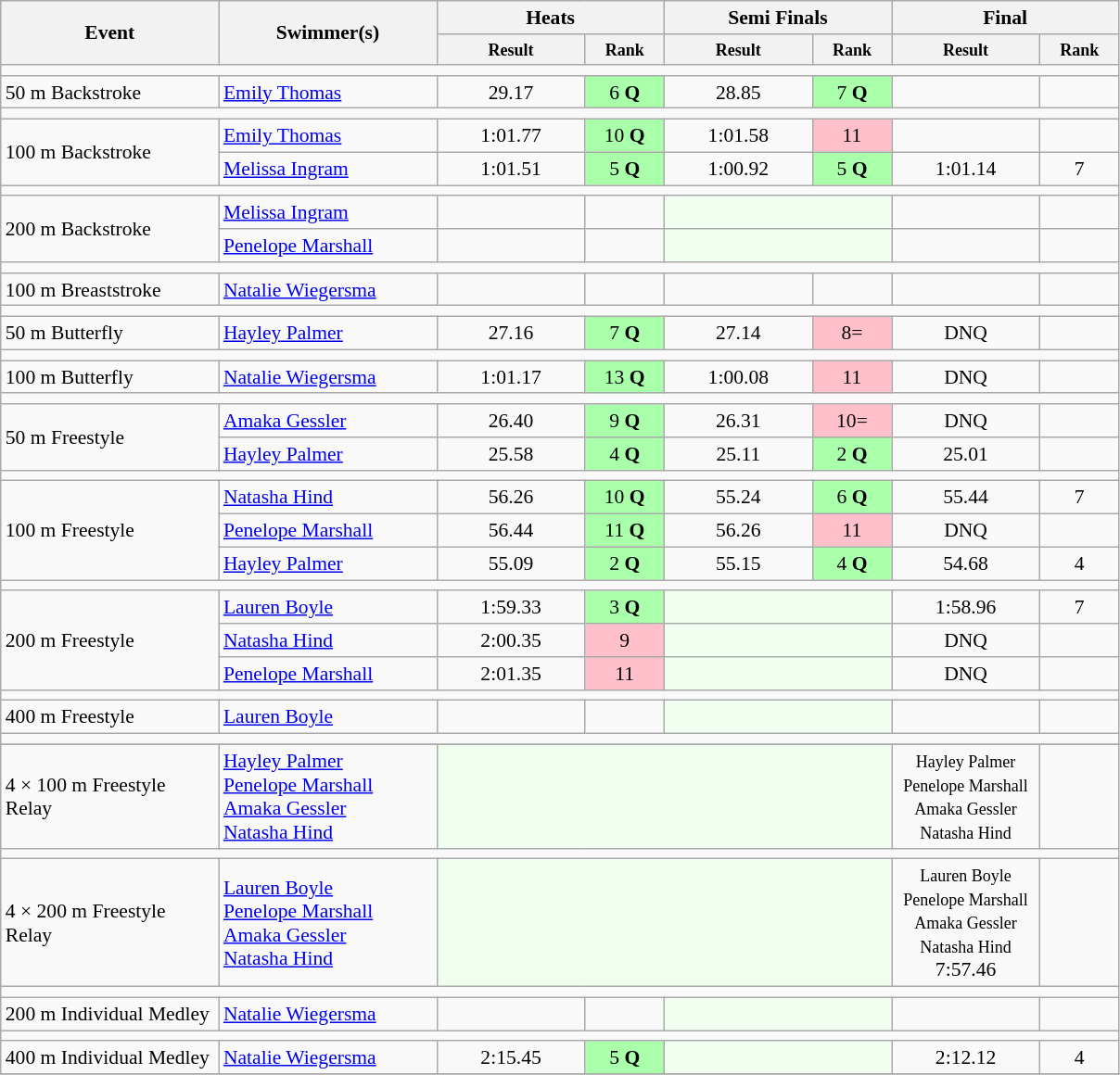<table class=wikitable style="font-size:90%">
<tr>
<th rowspan="2" width=150>Event</th>
<th rowspan="2" width=150>Swimmer(s)</th>
<th colspan="2" width=150>Heats</th>
<th colspan="2" width=150>Semi Finals</th>
<th colspan="2" width=150>Final</th>
</tr>
<tr>
<th style="line-height:1em" width=100><small>Result</small></th>
<th style="line-height:1em" width=50><small>Rank</small></th>
<th style="line-height:1em" width=100><small>Result</small></th>
<th style="line-height:1em" width=50><small>Rank</small></th>
<th style="line-height:1em" width=100><small>Result</small></th>
<th style="line-height:1em" width=50><small>Rank</small></th>
</tr>
<tr>
<td colspan=8 height=1></td>
</tr>
<tr>
<td rowspan=1>50 m Backstroke</td>
<td><a href='#'>Emily Thomas</a></td>
<td align=center>29.17</td>
<td align=center bgcolor=aaffaa>6 <strong>Q</strong></td>
<td align=center>28.85</td>
<td align=center bgcolor=aaffaa>7 <strong>Q</strong></td>
<td align=center></td>
<td align=center></td>
</tr>
<tr>
<td colspan=8 height=1></td>
</tr>
<tr>
<td rowspan=2>100 m Backstroke</td>
<td><a href='#'>Emily Thomas</a></td>
<td align=center>1:01.77</td>
<td align=center bgcolor=aaffaa>10 <strong>Q</strong></td>
<td align=center>1:01.58</td>
<td align=center bgcolor="pink">11</td>
<td align=center></td>
<td align=center></td>
</tr>
<tr>
<td><a href='#'>Melissa Ingram</a></td>
<td align=center>1:01.51</td>
<td align=center bgcolor=aaffaa>5 <strong>Q</strong></td>
<td align=center>1:00.92</td>
<td align=center bgcolor=aaffaa>5 <strong>Q</strong></td>
<td align=center>1:01.14</td>
<td align=center>7</td>
</tr>
<tr>
<td colspan=8 height=1></td>
</tr>
<tr>
<td rowspan=2>200 m Backstroke</td>
<td><a href='#'>Melissa Ingram</a></td>
<td align=center></td>
<td align=center></td>
<td colspan=2 bgcolor="honeydew"></td>
<td align=center></td>
<td align=center></td>
</tr>
<tr>
<td><a href='#'>Penelope Marshall</a></td>
<td align=center></td>
<td align=center></td>
<td colspan=2 bgcolor="honeydew"></td>
<td align=center></td>
<td align=center></td>
</tr>
<tr>
<td colspan=8 height=1></td>
</tr>
<tr>
<td rowspan=1>100 m Breaststroke</td>
<td><a href='#'>Natalie Wiegersma</a></td>
<td align=center></td>
<td align=center></td>
<td align=center></td>
<td align=center></td>
<td align=center></td>
<td align=center></td>
</tr>
<tr>
<td colspan=8 height=1></td>
</tr>
<tr>
<td rowspan=1>50 m Butterfly</td>
<td><a href='#'>Hayley Palmer</a></td>
<td align=center>27.16</td>
<td align=center bgcolor=aaffaa>7 <strong>Q</strong></td>
<td align=center>27.14</td>
<td align=center bgcolor="pink">8=</td>
<td align=center>DNQ</td>
<td align=center></td>
</tr>
<tr>
<td colspan=8 height=1></td>
</tr>
<tr>
<td rowspan=1>100 m Butterfly</td>
<td><a href='#'>Natalie Wiegersma</a></td>
<td align=center>1:01.17</td>
<td align=center bgcolor=aaffaa>13 <strong>Q</strong></td>
<td align=center>1:00.08</td>
<td align=center bgcolor="pink">11</td>
<td align=center>DNQ</td>
<td align=center></td>
</tr>
<tr>
<td colspan=8 height=1></td>
</tr>
<tr>
<td rowspan=2>50 m Freestyle</td>
<td><a href='#'>Amaka Gessler</a></td>
<td align=center>26.40</td>
<td align=center bgcolor=aaffaa>9 <strong>Q</strong></td>
<td align=center>26.31</td>
<td align=center bgcolor="pink">10=</td>
<td align=center>DNQ</td>
<td align=center></td>
</tr>
<tr>
<td><a href='#'>Hayley Palmer</a></td>
<td align=center>25.58</td>
<td align=center bgcolor=aaffaa>4 <strong>Q</strong></td>
<td align=center>25.11</td>
<td align=center bgcolor=aaffaa>2 <strong>Q</strong></td>
<td align=center>25.01</td>
<td align=center></td>
</tr>
<tr>
<td colspan=8 height=1></td>
</tr>
<tr>
<td rowspan=3>100 m Freestyle</td>
<td><a href='#'>Natasha Hind</a></td>
<td align=center>56.26</td>
<td align=center bgcolor=aaffaa>10 <strong>Q</strong></td>
<td align=center>55.24</td>
<td align=center bgcolor=aaffaa>6 <strong>Q</strong></td>
<td align=center>55.44</td>
<td align=center>7</td>
</tr>
<tr>
<td><a href='#'>Penelope Marshall</a></td>
<td align=center>56.44</td>
<td align=center bgcolor=aaffaa>11 <strong>Q</strong></td>
<td align=center>56.26</td>
<td align=center bgcolor="pink">11</td>
<td align=center>DNQ</td>
<td align=center></td>
</tr>
<tr>
<td><a href='#'>Hayley Palmer</a></td>
<td align=center>55.09</td>
<td align=center bgcolor=aaffaa>2 <strong>Q</strong></td>
<td align=center>55.15</td>
<td align=center bgcolor=aaffaa>4 <strong>Q</strong></td>
<td align=center>54.68</td>
<td align=center>4</td>
</tr>
<tr>
<td colspan=8 height=1></td>
</tr>
<tr>
<td rowspan=3>200 m Freestyle</td>
<td><a href='#'>Lauren Boyle</a></td>
<td align=center>1:59.33</td>
<td align=center bgcolor=aaffaa>3 <strong>Q</strong></td>
<td colspan=2 bgcolor="honeydew"></td>
<td align=center>1:58.96</td>
<td align=center>7</td>
</tr>
<tr>
<td><a href='#'>Natasha Hind</a></td>
<td align=center>2:00.35</td>
<td align=center bgcolor="pink">9</td>
<td colspan=2 bgcolor="honeydew"></td>
<td align=center>DNQ</td>
<td align=center></td>
</tr>
<tr>
<td><a href='#'>Penelope Marshall</a></td>
<td align=center>2:01.35</td>
<td align=center bgcolor="pink">11</td>
<td colspan=2 bgcolor="honeydew"></td>
<td align=center>DNQ</td>
<td align=center></td>
</tr>
<tr>
<td colspan=8 height=1></td>
</tr>
<tr>
<td rowspan=1>400 m Freestyle</td>
<td><a href='#'>Lauren Boyle</a></td>
<td align=center></td>
<td align=center></td>
<td colspan=2 bgcolor="honeydew"></td>
<td align=center></td>
<td align=center></td>
</tr>
<tr>
<td colspan=8 height=1></td>
</tr>
<tr>
</tr>
<tr>
<td>4 × 100 m Freestyle Relay</td>
<td><a href='#'>Hayley Palmer</a><br><a href='#'>Penelope Marshall</a><br><a href='#'>Amaka Gessler</a><br><a href='#'>Natasha Hind</a></td>
<td colspan=4 bgcolor="honeydew"></td>
<td align="center"><small>Hayley Palmer<br>Penelope Marshall<br>Amaka Gessler<br>Natasha Hind</small><br></td>
<td align="center"></td>
</tr>
<tr>
<td colspan=8 height=1></td>
</tr>
<tr>
<td>4 × 200 m Freestyle Relay</td>
<td><a href='#'>Lauren Boyle</a><br><a href='#'>Penelope Marshall</a><br><a href='#'>Amaka Gessler</a><br><a href='#'>Natasha Hind</a></td>
<td colspan=4 bgcolor="honeydew"></td>
<td align="center"><small>Lauren Boyle<br>Penelope Marshall<br>Amaka Gessler<br>Natasha Hind</small><br>7:57.46</td>
<td align="center"></td>
</tr>
<tr>
<td colspan=8 height=1></td>
</tr>
<tr>
<td rowspan=1>200 m Individual Medley</td>
<td><a href='#'>Natalie Wiegersma</a></td>
<td align=center></td>
<td align=center></td>
<td colspan=2 bgcolor="honeydew"></td>
<td align=center></td>
<td align=center></td>
</tr>
<tr>
<td colspan=8 height=1></td>
</tr>
<tr>
<td rowspan=1>400 m Individual Medley</td>
<td><a href='#'>Natalie Wiegersma</a></td>
<td align=center>2:15.45</td>
<td align=center bgcolor=aaffaa>5 <strong>Q</strong></td>
<td colspan=2 bgcolor="honeydew"></td>
<td align=center>2:12.12</td>
<td align=center>4</td>
</tr>
<tr>
</tr>
</table>
